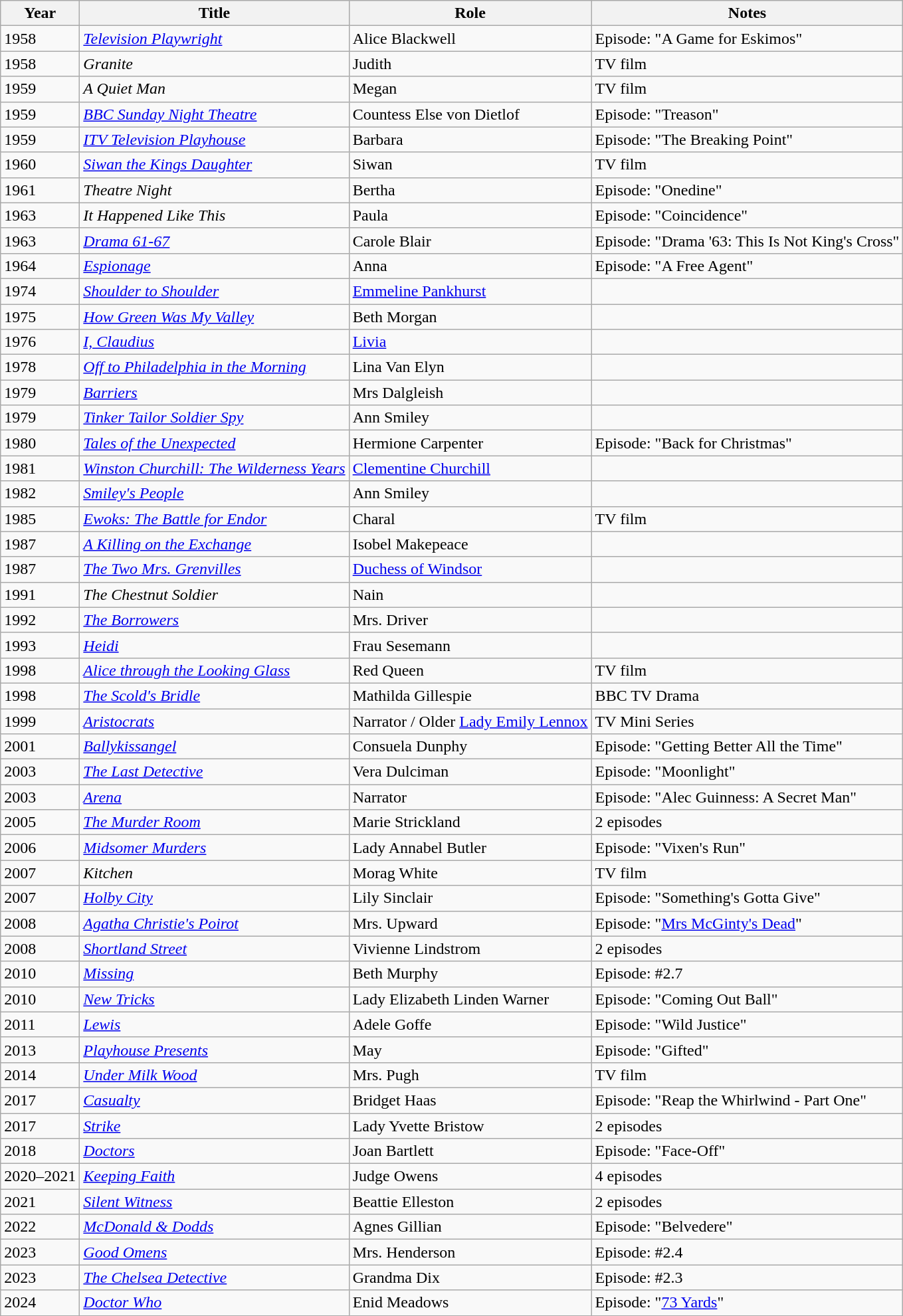<table class="wikitable sortable">
<tr>
<th>Year</th>
<th>Title</th>
<th>Role</th>
<th>Notes</th>
</tr>
<tr>
<td>1958</td>
<td><em><a href='#'>Television Playwright</a></em></td>
<td>Alice Blackwell</td>
<td>Episode: "A Game for Eskimos"</td>
</tr>
<tr>
<td>1958</td>
<td><em>Granite</em></td>
<td>Judith</td>
<td>TV film</td>
</tr>
<tr>
<td>1959</td>
<td><em>A Quiet Man</em></td>
<td>Megan</td>
<td>TV film</td>
</tr>
<tr>
<td>1959</td>
<td><em><a href='#'>BBC Sunday Night Theatre</a></em></td>
<td>Countess Else von Dietlof</td>
<td>Episode: "Treason"</td>
</tr>
<tr>
<td>1959</td>
<td><em><a href='#'>ITV Television Playhouse</a></em></td>
<td>Barbara</td>
<td>Episode: "The Breaking Point"</td>
</tr>
<tr>
<td>1960</td>
<td><em><a href='#'>Siwan the Kings Daughter</a></em></td>
<td>Siwan</td>
<td>TV film</td>
</tr>
<tr>
<td>1961</td>
<td><em>Theatre Night</em></td>
<td>Bertha</td>
<td>Episode: "Onedine"</td>
</tr>
<tr>
<td>1963</td>
<td><em>It Happened Like This</em></td>
<td>Paula</td>
<td>Episode: "Coincidence"</td>
</tr>
<tr>
<td>1963</td>
<td><em><a href='#'>Drama 61-67</a></em></td>
<td>Carole Blair</td>
<td>Episode: "Drama '63: This Is Not King's Cross"</td>
</tr>
<tr>
<td>1964</td>
<td><em><a href='#'>Espionage</a></em></td>
<td>Anna</td>
<td>Episode: "A Free Agent"</td>
</tr>
<tr>
<td>1974</td>
<td><em><a href='#'>Shoulder to Shoulder</a></em></td>
<td><a href='#'>Emmeline Pankhurst</a></td>
<td></td>
</tr>
<tr>
<td>1975</td>
<td><em><a href='#'>How Green Was My Valley</a></em></td>
<td>Beth Morgan</td>
<td></td>
</tr>
<tr>
<td>1976</td>
<td><em><a href='#'>I, Claudius</a></em></td>
<td><a href='#'>Livia</a></td>
<td></td>
</tr>
<tr>
<td>1978</td>
<td><em><a href='#'>Off to Philadelphia in the Morning</a></em></td>
<td>Lina Van Elyn</td>
<td></td>
</tr>
<tr>
<td>1979</td>
<td><em><a href='#'>Barriers</a></em></td>
<td>Mrs Dalgleish</td>
<td></td>
</tr>
<tr>
<td>1979</td>
<td><em><a href='#'>Tinker Tailor Soldier Spy</a></em></td>
<td>Ann Smiley</td>
<td></td>
</tr>
<tr>
<td>1980</td>
<td><em><a href='#'>Tales of the Unexpected</a></em></td>
<td>Hermione Carpenter</td>
<td>Episode: "Back for Christmas"</td>
</tr>
<tr>
<td>1981</td>
<td><em><a href='#'>Winston Churchill: The Wilderness Years</a></em></td>
<td><a href='#'>Clementine Churchill</a></td>
<td></td>
</tr>
<tr>
<td>1982</td>
<td><em><a href='#'>Smiley's People</a></em></td>
<td>Ann Smiley</td>
<td></td>
</tr>
<tr>
<td>1985</td>
<td><em><a href='#'>Ewoks: The Battle for Endor</a></em></td>
<td>Charal</td>
<td>TV film</td>
</tr>
<tr>
<td>1987</td>
<td><em><a href='#'>A Killing on the Exchange</a></em></td>
<td>Isobel Makepeace</td>
<td></td>
</tr>
<tr>
<td>1987</td>
<td><em><a href='#'>The Two Mrs. Grenvilles</a></em></td>
<td><a href='#'>Duchess of Windsor</a></td>
<td></td>
</tr>
<tr>
<td>1991</td>
<td><em>The Chestnut Soldier</em></td>
<td>Nain</td>
<td></td>
</tr>
<tr>
<td>1992</td>
<td><em><a href='#'>The Borrowers</a></em></td>
<td>Mrs. Driver</td>
<td></td>
</tr>
<tr>
<td>1993</td>
<td><em><a href='#'>Heidi</a></em></td>
<td>Frau Sesemann</td>
<td></td>
</tr>
<tr>
<td>1998</td>
<td><em><a href='#'>Alice through the Looking Glass</a></em></td>
<td>Red Queen</td>
<td>TV film</td>
</tr>
<tr>
<td>1998</td>
<td><em><a href='#'>The Scold's Bridle</a></em></td>
<td>Mathilda Gillespie</td>
<td>BBC TV Drama</td>
</tr>
<tr>
<td>1999</td>
<td><em><a href='#'>Aristocrats</a></em></td>
<td>Narrator / Older <a href='#'>Lady Emily Lennox</a></td>
<td>TV Mini Series</td>
</tr>
<tr>
<td>2001</td>
<td><em><a href='#'>Ballykissangel</a></em></td>
<td>Consuela Dunphy</td>
<td>Episode: "Getting Better All the Time"</td>
</tr>
<tr>
<td>2003</td>
<td><em><a href='#'>The Last Detective</a></em></td>
<td>Vera Dulciman</td>
<td>Episode: "Moonlight"</td>
</tr>
<tr>
<td>2003</td>
<td><em><a href='#'>Arena</a></em></td>
<td>Narrator</td>
<td>Episode: "Alec Guinness: A Secret Man"</td>
</tr>
<tr>
<td>2005</td>
<td><em><a href='#'>The Murder Room</a></em></td>
<td>Marie Strickland</td>
<td>2 episodes</td>
</tr>
<tr>
<td>2006</td>
<td><em><a href='#'>Midsomer Murders</a></em></td>
<td>Lady Annabel Butler</td>
<td>Episode: "Vixen's Run"</td>
</tr>
<tr>
<td>2007</td>
<td><em>Kitchen</em></td>
<td>Morag White</td>
<td>TV film</td>
</tr>
<tr>
<td>2007</td>
<td><em><a href='#'>Holby City</a></em></td>
<td>Lily Sinclair</td>
<td>Episode: "Something's Gotta Give"</td>
</tr>
<tr>
<td>2008</td>
<td><em><a href='#'>Agatha Christie's Poirot</a></em></td>
<td>Mrs. Upward</td>
<td>Episode: "<a href='#'>Mrs McGinty's Dead</a>"</td>
</tr>
<tr>
<td>2008</td>
<td><em><a href='#'>Shortland Street</a></em></td>
<td>Vivienne Lindstrom</td>
<td>2 episodes</td>
</tr>
<tr>
<td>2010</td>
<td><em><a href='#'>Missing</a></em></td>
<td>Beth Murphy</td>
<td>Episode: #2.7</td>
</tr>
<tr>
<td>2010</td>
<td><em><a href='#'>New Tricks</a></em></td>
<td>Lady Elizabeth Linden Warner</td>
<td>Episode: "Coming Out Ball"</td>
</tr>
<tr>
<td>2011</td>
<td><em><a href='#'>Lewis</a></em></td>
<td>Adele Goffe</td>
<td>Episode: "Wild Justice"</td>
</tr>
<tr>
<td>2013</td>
<td><em><a href='#'>Playhouse Presents</a></em></td>
<td>May</td>
<td>Episode: "Gifted"</td>
</tr>
<tr>
<td>2014</td>
<td><em><a href='#'>Under Milk Wood</a></em></td>
<td>Mrs. Pugh</td>
<td>TV film</td>
</tr>
<tr>
<td>2017</td>
<td><em><a href='#'>Casualty</a></em></td>
<td>Bridget Haas</td>
<td>Episode: "Reap the Whirlwind - Part One"</td>
</tr>
<tr>
<td>2017</td>
<td><em><a href='#'>Strike</a></em></td>
<td>Lady Yvette Bristow</td>
<td>2 episodes</td>
</tr>
<tr>
<td>2018</td>
<td><em><a href='#'>Doctors</a></em></td>
<td>Joan Bartlett</td>
<td>Episode: "Face-Off"</td>
</tr>
<tr>
<td>2020–2021</td>
<td><em><a href='#'>Keeping Faith</a></em></td>
<td>Judge Owens</td>
<td>4 episodes</td>
</tr>
<tr>
<td>2021</td>
<td><em><a href='#'>Silent Witness</a></em></td>
<td>Beattie Elleston</td>
<td>2 episodes</td>
</tr>
<tr>
<td>2022</td>
<td><em><a href='#'>McDonald & Dodds</a></em></td>
<td>Agnes Gillian</td>
<td>Episode: "Belvedere"</td>
</tr>
<tr>
<td>2023</td>
<td><em><a href='#'>Good Omens</a></em></td>
<td>Mrs. Henderson</td>
<td>Episode: #2.4</td>
</tr>
<tr>
<td>2023</td>
<td><em><a href='#'>The Chelsea Detective</a></em></td>
<td>Grandma Dix</td>
<td>Episode: #2.3</td>
</tr>
<tr>
<td>2024</td>
<td><em><a href='#'>Doctor Who</a></em></td>
<td>Enid Meadows</td>
<td>Episode: "<a href='#'>73 Yards</a>"</td>
</tr>
</table>
